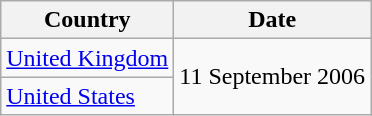<table class="wikitable">
<tr>
<th>Country</th>
<th>Date</th>
</tr>
<tr>
<td><a href='#'>United Kingdom</a></td>
<td rowspan="2">11 September 2006</td>
</tr>
<tr>
<td><a href='#'>United States</a></td>
</tr>
</table>
